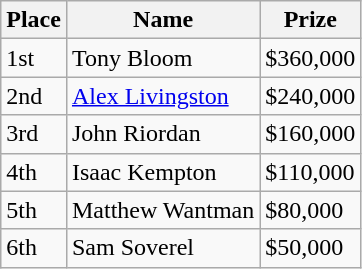<table class="wikitable">
<tr>
<th>Place</th>
<th>Name</th>
<th>Prize</th>
</tr>
<tr>
<td>1st</td>
<td> Tony Bloom</td>
<td>$360,000</td>
</tr>
<tr>
<td>2nd</td>
<td> <a href='#'>Alex Livingston</a></td>
<td>$240,000</td>
</tr>
<tr>
<td>3rd</td>
<td> John Riordan</td>
<td>$160,000</td>
</tr>
<tr>
<td>4th</td>
<td> Isaac Kempton</td>
<td>$110,000</td>
</tr>
<tr>
<td>5th</td>
<td> Matthew Wantman</td>
<td>$80,000</td>
</tr>
<tr>
<td>6th</td>
<td> Sam Soverel</td>
<td>$50,000</td>
</tr>
</table>
